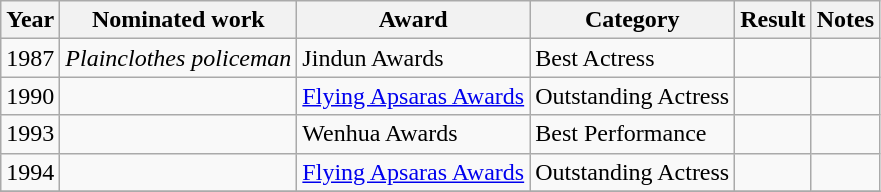<table class="wikitable">
<tr>
<th>Year</th>
<th>Nominated work</th>
<th>Award</th>
<th>Category</th>
<th>Result</th>
<th>Notes</th>
</tr>
<tr>
<td>1987</td>
<td><em>Plainclothes policeman</em></td>
<td>Jindun Awards</td>
<td>Best Actress</td>
<td></td>
<td></td>
</tr>
<tr>
<td>1990</td>
<td></td>
<td><a href='#'>Flying Apsaras Awards</a></td>
<td>Outstanding Actress</td>
<td></td>
<td></td>
</tr>
<tr>
<td>1993</td>
<td></td>
<td>Wenhua Awards</td>
<td>Best Performance</td>
<td></td>
<td></td>
</tr>
<tr>
<td>1994</td>
<td></td>
<td><a href='#'>Flying Apsaras Awards</a></td>
<td>Outstanding Actress</td>
<td></td>
<td></td>
</tr>
<tr>
</tr>
</table>
